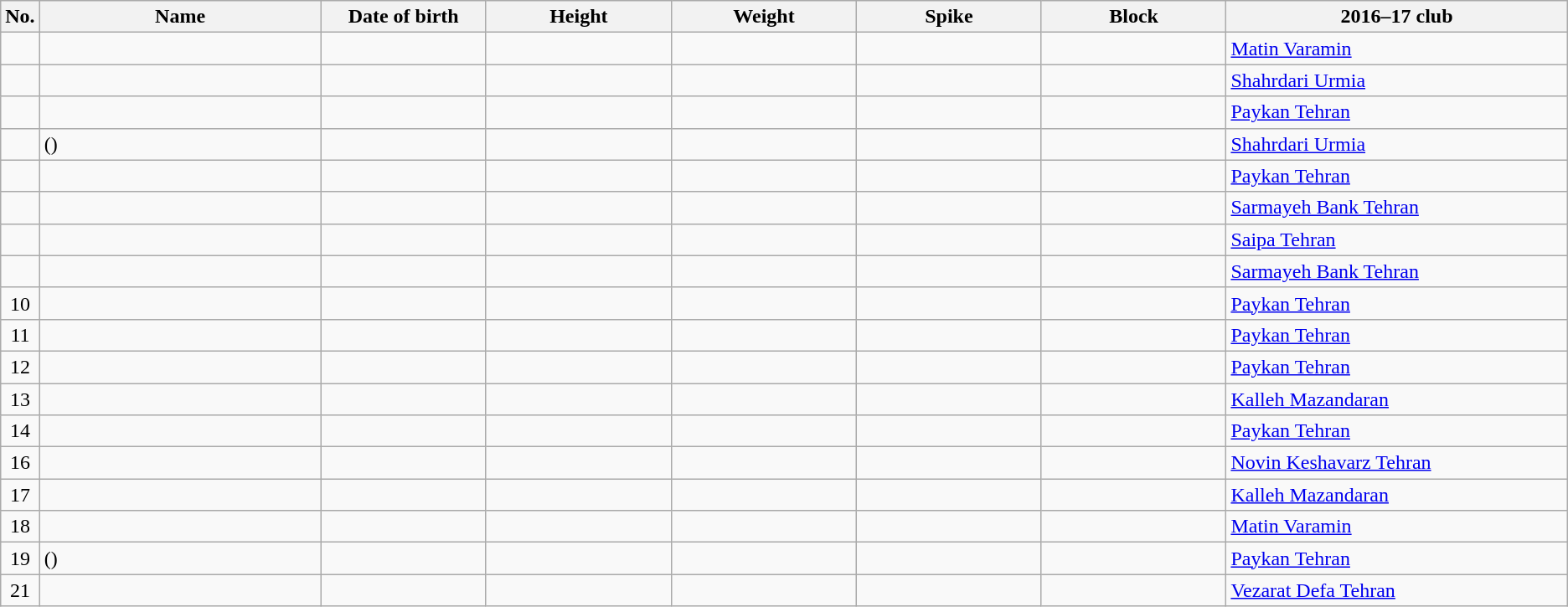<table class="wikitable sortable" style="font-size:100%; text-align:center;">
<tr>
<th>No.</th>
<th style="width:14em">Name</th>
<th style="width:8em">Date of birth</th>
<th style="width:9em">Height</th>
<th style="width:9em">Weight</th>
<th style="width:9em">Spike</th>
<th style="width:9em">Block</th>
<th style="width:17em">2016–17 club</th>
</tr>
<tr>
<td></td>
<td style="text-align:left;"></td>
<td style="text-align:right;"></td>
<td></td>
<td></td>
<td></td>
<td></td>
<td style="text-align:left;"> <a href='#'>Matin Varamin</a></td>
</tr>
<tr>
<td></td>
<td style="text-align:left;"></td>
<td style="text-align:right;"></td>
<td></td>
<td></td>
<td></td>
<td></td>
<td style="text-align:left;"> <a href='#'>Shahrdari Urmia</a></td>
</tr>
<tr>
<td></td>
<td style="text-align:left;"></td>
<td style="text-align:right;"></td>
<td></td>
<td></td>
<td></td>
<td></td>
<td style="text-align:left;"> <a href='#'>Paykan Tehran</a></td>
</tr>
<tr>
<td></td>
<td style="text-align:left;"> ()</td>
<td style="text-align:right;"></td>
<td></td>
<td></td>
<td></td>
<td></td>
<td style="text-align:left;"> <a href='#'>Shahrdari Urmia</a></td>
</tr>
<tr>
<td></td>
<td style="text-align:left;"></td>
<td style="text-align:right;"></td>
<td></td>
<td></td>
<td></td>
<td></td>
<td style="text-align:left;"> <a href='#'>Paykan Tehran</a></td>
</tr>
<tr>
<td></td>
<td style="text-align:left;"></td>
<td style="text-align:right;"></td>
<td></td>
<td></td>
<td></td>
<td></td>
<td style="text-align:left;"> <a href='#'>Sarmayeh Bank Tehran</a></td>
</tr>
<tr>
<td></td>
<td style="text-align:left;"></td>
<td style="text-align:right;"></td>
<td></td>
<td></td>
<td></td>
<td></td>
<td style="text-align:left;"> <a href='#'>Saipa Tehran</a></td>
</tr>
<tr>
<td></td>
<td style="text-align:left;"></td>
<td style="text-align:right;"></td>
<td></td>
<td></td>
<td></td>
<td></td>
<td style="text-align:left;"> <a href='#'>Sarmayeh Bank Tehran</a></td>
</tr>
<tr>
<td>10</td>
<td style="text-align:left;"></td>
<td style="text-align:right;"></td>
<td></td>
<td></td>
<td></td>
<td></td>
<td style="text-align:left;"> <a href='#'>Paykan Tehran</a></td>
</tr>
<tr>
<td>11</td>
<td style="text-align:left;"></td>
<td style="text-align:right;"></td>
<td></td>
<td></td>
<td></td>
<td></td>
<td style="text-align:left;"> <a href='#'>Paykan Tehran</a></td>
</tr>
<tr>
<td>12</td>
<td style="text-align:left;"></td>
<td style="text-align:right;"></td>
<td></td>
<td></td>
<td></td>
<td></td>
<td style="text-align:left;"> <a href='#'>Paykan Tehran</a></td>
</tr>
<tr>
<td>13</td>
<td style="text-align:left;"></td>
<td style="text-align:right;"></td>
<td></td>
<td></td>
<td></td>
<td></td>
<td style="text-align:left;"> <a href='#'>Kalleh Mazandaran</a></td>
</tr>
<tr>
<td>14</td>
<td style="text-align:left;"></td>
<td style="text-align:right;"></td>
<td></td>
<td></td>
<td></td>
<td></td>
<td style="text-align:left;"> <a href='#'>Paykan Tehran</a></td>
</tr>
<tr>
<td>16</td>
<td style="text-align:left;"></td>
<td style="text-align:right;"></td>
<td></td>
<td></td>
<td></td>
<td></td>
<td style="text-align:left;"> <a href='#'>Novin Keshavarz Tehran</a></td>
</tr>
<tr>
<td>17</td>
<td style="text-align:left;"></td>
<td style="text-align:right;"></td>
<td></td>
<td></td>
<td></td>
<td></td>
<td style="text-align:left;"> <a href='#'>Kalleh Mazandaran</a></td>
</tr>
<tr>
<td>18</td>
<td style="text-align:left;"></td>
<td style="text-align:right;"></td>
<td></td>
<td></td>
<td></td>
<td></td>
<td style="text-align:left;"> <a href='#'>Matin Varamin</a></td>
</tr>
<tr>
<td>19</td>
<td style="text-align:left;"> ()</td>
<td style="text-align:right;"></td>
<td></td>
<td></td>
<td></td>
<td></td>
<td style="text-align:left;"> <a href='#'>Paykan Tehran</a></td>
</tr>
<tr>
<td>21</td>
<td style="text-align:left;"></td>
<td style="text-align:right;"></td>
<td></td>
<td></td>
<td></td>
<td></td>
<td style="text-align:left;"> <a href='#'>Vezarat Defa Tehran</a></td>
</tr>
</table>
